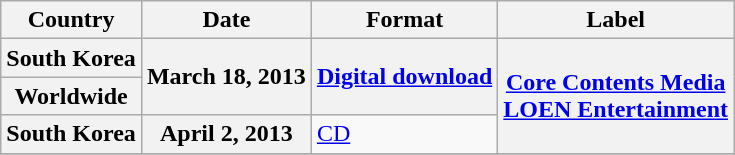<table class="wikitable plainrowheaders">
<tr>
<th scope="col">Country</th>
<th>Date</th>
<th>Format</th>
<th>Label</th>
</tr>
<tr>
<th scope="row" rowspan="1">South Korea</th>
<th scope="row" rowspan="2">March 18, 2013</th>
<th scope="row" rowspan="2"><a href='#'>Digital download</a></th>
<th scope="row" rowspan="3"><a href='#'>Core Contents Media</a><br><a href='#'>LOEN Entertainment</a></th>
</tr>
<tr>
<th scope="row" rowspan="1">Worldwide</th>
</tr>
<tr>
<th scope="row" rowspan="1">South Korea</th>
<th scope="row" rowspan="1">April 2, 2013</th>
<td><a href='#'>CD</a></td>
</tr>
<tr>
</tr>
</table>
